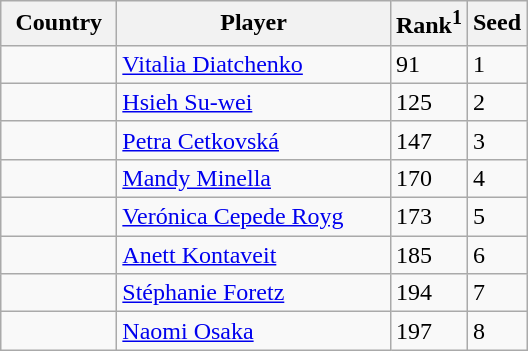<table class="sortable wikitable">
<tr>
<th width="70">Country</th>
<th width="175">Player</th>
<th>Rank<sup>1</sup></th>
<th>Seed</th>
</tr>
<tr>
<td></td>
<td><a href='#'>Vitalia Diatchenko</a></td>
<td>91</td>
<td>1</td>
</tr>
<tr>
<td></td>
<td><a href='#'>Hsieh Su-wei</a></td>
<td>125</td>
<td>2</td>
</tr>
<tr>
<td></td>
<td><a href='#'>Petra Cetkovská</a></td>
<td>147</td>
<td>3</td>
</tr>
<tr>
<td></td>
<td><a href='#'>Mandy Minella</a></td>
<td>170</td>
<td>4</td>
</tr>
<tr>
<td></td>
<td><a href='#'>Verónica Cepede Royg</a></td>
<td>173</td>
<td>5</td>
</tr>
<tr>
<td></td>
<td><a href='#'>Anett Kontaveit</a></td>
<td>185</td>
<td>6</td>
</tr>
<tr>
<td></td>
<td><a href='#'>Stéphanie Foretz</a></td>
<td>194</td>
<td>7</td>
</tr>
<tr>
<td></td>
<td><a href='#'>Naomi Osaka</a></td>
<td>197</td>
<td>8</td>
</tr>
</table>
